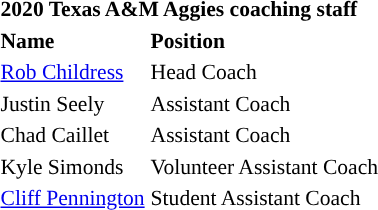<table class="toccolours" style="text-align: left; font-size:90%;">
<tr>
<th colspan="9">2020 Texas A&M Aggies coaching staff</th>
</tr>
<tr>
<th>Name</th>
<th>Position</th>
</tr>
<tr>
<td><a href='#'>Rob Childress</a></td>
<td>Head Coach</td>
</tr>
<tr>
<td>Justin Seely</td>
<td>Assistant Coach</td>
</tr>
<tr>
<td>Chad Caillet</td>
<td>Assistant Coach</td>
</tr>
<tr>
<td>Kyle Simonds</td>
<td>Volunteer Assistant Coach</td>
</tr>
<tr>
<td><a href='#'>Cliff Pennington</a></td>
<td>Student Assistant Coach</td>
</tr>
</table>
